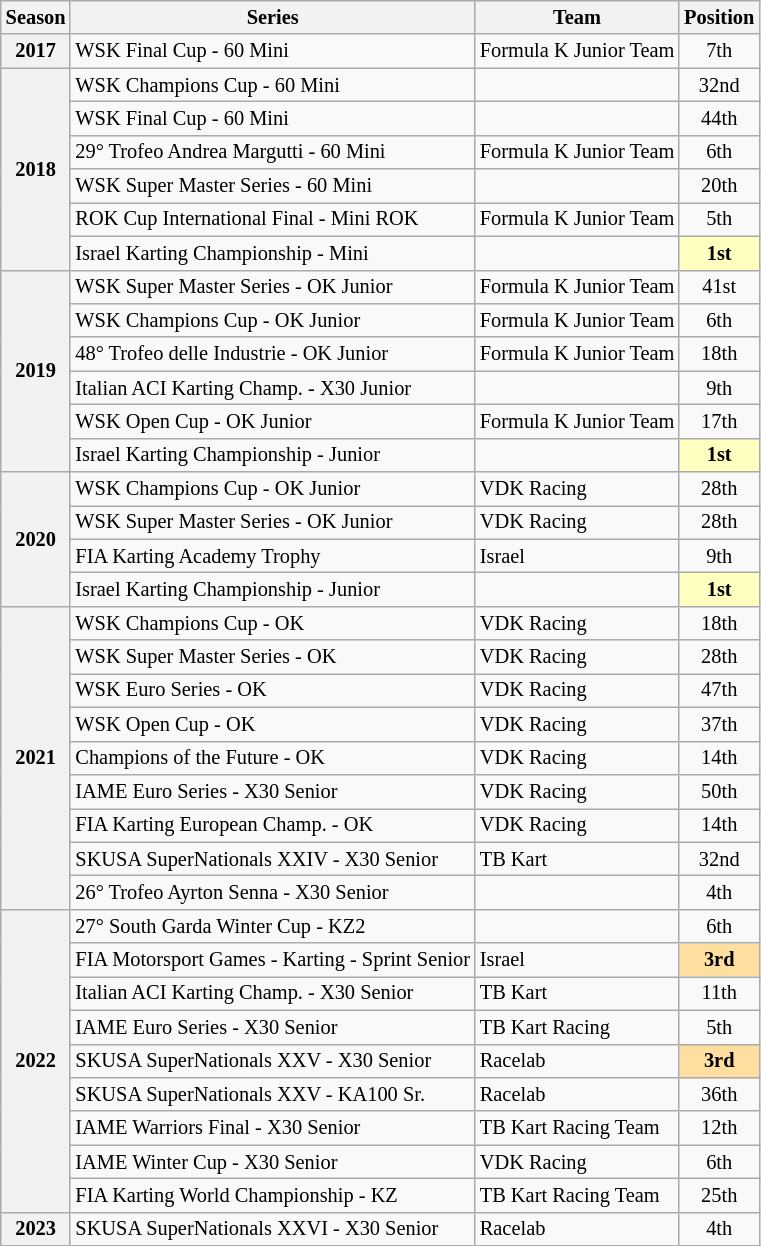<table class="wikitable" style="font-size: 85%; text-align:center">
<tr>
<th>Season</th>
<th>Series</th>
<th>Team</th>
<th>Position</th>
</tr>
<tr>
<th rowspan="1">2017</th>
<td align="left">WSK Final Cup - 60 Mini</td>
<td align="left">Formula K Junior Team</td>
<td>7th</td>
</tr>
<tr>
<th rowspan="6">2018</th>
<td align="left">WSK Champions Cup - 60 Mini</td>
<td align="left"></td>
<td>32nd</td>
</tr>
<tr>
<td align="left">WSK Final Cup - 60 Mini</td>
<td align="left"></td>
<td>44th</td>
</tr>
<tr>
<td align="left">29° Trofeo Andrea Margutti - 60 Mini</td>
<td align="left">Formula K Junior Team</td>
<td>6th</td>
</tr>
<tr>
<td align="left">WSK Super Master Series - 60 Mini</td>
<td align="left"></td>
<td>20th</td>
</tr>
<tr>
<td align="left">ROK Cup International Final - Mini ROK</td>
<td align="left">Formula K Junior Team</td>
<td>5th</td>
</tr>
<tr>
<td align="left">Israel Karting Championship - Mini</td>
<td align="left"></td>
<td style="background:#FFFFBF;"><strong>1st</strong></td>
</tr>
<tr>
<th rowspan="6">2019</th>
<td align="left">WSK Super Master Series - OK Junior</td>
<td align="left">Formula K Junior Team</td>
<td>41st</td>
</tr>
<tr>
<td align="left">WSK Champions Cup - OK Junior</td>
<td align="left">Formula K Junior Team</td>
<td>6th</td>
</tr>
<tr>
<td align="left">48° Trofeo delle Industrie - OK Junior</td>
<td align="left">Formula K Junior Team</td>
<td>18th</td>
</tr>
<tr>
<td align="left">Italian ACI Karting Champ. - X30 Junior</td>
<td align="left"></td>
<td>9th</td>
</tr>
<tr>
<td align="left">WSK Open Cup - OK Junior</td>
<td align="left">Formula K Junior Team</td>
<td>17th</td>
</tr>
<tr>
<td align="left">Israel Karting Championship - Junior</td>
<td align="left"></td>
<td style="background:#FFFFBF;"><strong>1st</strong></td>
</tr>
<tr>
<th rowspan="4">2020</th>
<td align="left">WSK Champions Cup - OK Junior</td>
<td align="left">VDK Racing</td>
<td>28th</td>
</tr>
<tr>
<td align="left">WSK Super Master Series - OK Junior</td>
<td align="left">VDK Racing</td>
<td>28th</td>
</tr>
<tr>
<td align="left">FIA Karting Academy Trophy</td>
<td align="left">Israel</td>
<td>9th</td>
</tr>
<tr>
<td align="left">Israel Karting Championship - Junior</td>
<td align="left"></td>
<td style="background:#FFFFBF;"><strong>1st</strong></td>
</tr>
<tr>
<th rowspan="9">2021</th>
<td align="left">WSK Champions Cup - OK</td>
<td align="left">VDK Racing</td>
<td>18th</td>
</tr>
<tr>
<td align="left">WSK Super Master Series - OK</td>
<td align="left">VDK Racing</td>
<td>28th</td>
</tr>
<tr>
<td align="left">WSK Euro Series - OK</td>
<td align="left">VDK Racing</td>
<td>47th</td>
</tr>
<tr>
<td align="left">WSK Open Cup - OK</td>
<td align="left">VDK Racing</td>
<td>37th</td>
</tr>
<tr>
<td align="left">Champions of the Future - OK</td>
<td align="left">VDK Racing</td>
<td>14th</td>
</tr>
<tr>
<td align="left">IAME Euro Series - X30 Senior</td>
<td align="left">VDK Racing</td>
<td>50th</td>
</tr>
<tr>
<td align="left">FIA Karting European Champ. - OK</td>
<td align="left">VDK Racing</td>
<td>14th</td>
</tr>
<tr>
<td align="left">SKUSA SuperNationals XXIV - X30 Senior</td>
<td align="left">TB Kart</td>
<td>32nd</td>
</tr>
<tr>
<td align="left">26° Trofeo Ayrton Senna - X30 Senior</td>
<td align="left"></td>
<td>4th</td>
</tr>
<tr>
<th rowspan="9">2022</th>
<td align="left">27° South Garda Winter Cup - KZ2</td>
<td align="left"></td>
<td>6th</td>
</tr>
<tr>
<td align="left">FIA Motorsport Games - Karting - Sprint Senior</td>
<td align="left">Israel</td>
<td style="background:#FFDF9F;"><strong>3rd</strong></td>
</tr>
<tr>
<td align="left">Italian ACI Karting Champ. - X30 Senior</td>
<td align="left">TB Kart</td>
<td>11th</td>
</tr>
<tr>
<td align="left">IAME Euro Series - X30 Senior</td>
<td align="left">TB Kart Racing</td>
<td>5th</td>
</tr>
<tr>
<td align="left">SKUSA SuperNationals XXV - X30 Senior</td>
<td align="left">Racelab</td>
<td style="background:#FFDF9F;"><strong>3rd</strong></td>
</tr>
<tr>
<td align="left">SKUSA SuperNationals XXV - KA100 Sr.</td>
<td align="left">Racelab</td>
<td>36th</td>
</tr>
<tr>
<td align="left">IAME Warriors Final - X30 Senior</td>
<td align="left">TB Kart Racing Team</td>
<td>12th</td>
</tr>
<tr>
<td align="left">IAME Winter Cup - X30 Senior</td>
<td align="left">VDK Racing</td>
<td>6th</td>
</tr>
<tr>
<td align="left">FIA Karting World Championship - KZ</td>
<td align="left">TB Kart Racing Team</td>
<td>25th</td>
</tr>
<tr>
<th rowspan="1">2023</th>
<td align="left">SKUSA SuperNationals XXVI - X30 Senior</td>
<td align="left">Racelab</td>
<td>4th</td>
</tr>
</table>
